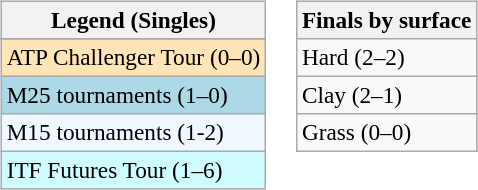<table>
<tr valign=top>
<td><br><table class=wikitable style=font-size:97%>
<tr>
<th>Legend (Singles)</th>
</tr>
<tr bgcolor=e5d1cb>
</tr>
<tr bgcolor=moccasin>
<td>ATP Challenger Tour (0–0)</td>
</tr>
<tr style="background:lightblue;">
<td>M25 tournaments (1–0)</td>
</tr>
<tr style="background:#f0f8ff;">
<td>M15 tournaments (1-2)</td>
</tr>
<tr bgcolor=cffcff>
<td>ITF Futures Tour (1–6)</td>
</tr>
</table>
</td>
<td><br><table class=wikitable style=font-size:97%>
<tr>
<th>Finals by surface</th>
</tr>
<tr>
<td>Hard (2–2)</td>
</tr>
<tr>
<td>Clay (2–1)</td>
</tr>
<tr>
<td>Grass (0–0)</td>
</tr>
</table>
</td>
</tr>
</table>
